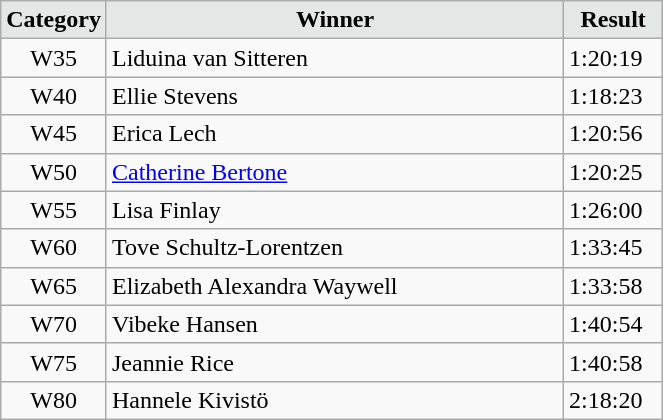<table class="wikitable" width=35%>
<tr>
<td width=15% align="center" bgcolor=#E3E7E6><strong>Category</strong></td>
<td align="center" bgcolor=#E3E7E6> <strong>Winner</strong></td>
<td width=15% align="center" bgcolor=#E3E7E6><strong>Result</strong></td>
</tr>
<tr>
<td align="center">W35</td>
<td> Liduina van Sitteren</td>
<td>1:20:19</td>
</tr>
<tr>
<td align="center">W40</td>
<td> Ellie Stevens</td>
<td>1:18:23</td>
</tr>
<tr>
<td align="center">W45</td>
<td> Erica Lech</td>
<td>1:20:56</td>
</tr>
<tr>
<td align="center">W50</td>
<td> <a href='#'>Catherine Bertone</a></td>
<td>1:20:25</td>
</tr>
<tr>
<td align="center">W55</td>
<td> Lisa Finlay</td>
<td>1:26:00</td>
</tr>
<tr>
<td align="center">W60</td>
<td> Tove Schultz-Lorentzen</td>
<td>1:33:45</td>
</tr>
<tr>
<td align="center">W65</td>
<td> Elizabeth Alexandra Waywell</td>
<td>1:33:58</td>
</tr>
<tr>
<td align="center">W70</td>
<td> Vibeke Hansen</td>
<td>1:40:54</td>
</tr>
<tr>
<td align="center">W75</td>
<td> Jeannie Rice</td>
<td>1:40:58</td>
</tr>
<tr>
<td align="center">W80</td>
<td> Hannele Kivistö</td>
<td>2:18:20</td>
</tr>
</table>
